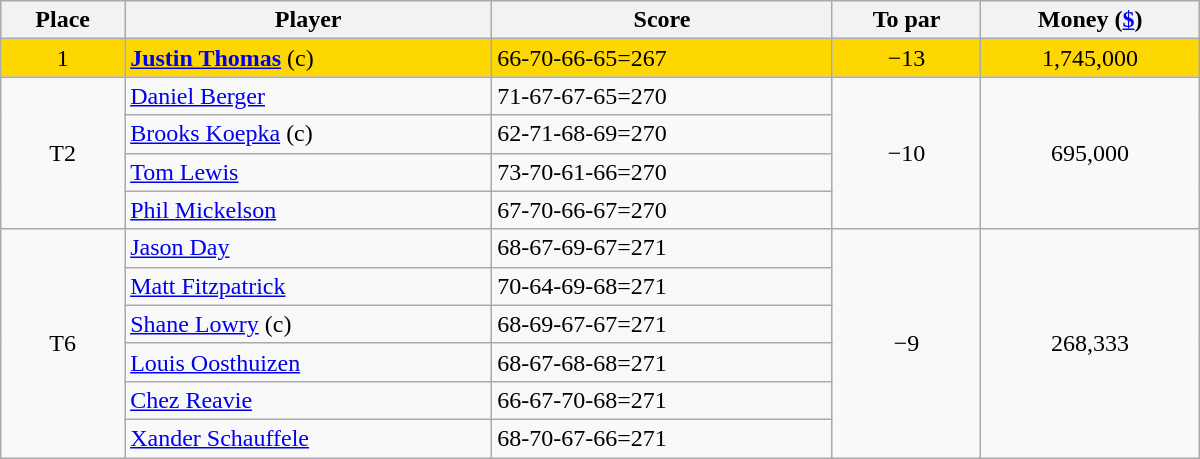<table class="wikitable" style="width:50em;margin-bottom:0;">
<tr>
<th>Place</th>
<th>Player</th>
<th>Score</th>
<th>To par</th>
<th>Money (<a href='#'>$</a>)</th>
</tr>
<tr style="background:gold">
<td align=center>1</td>
<td> <strong><a href='#'>Justin Thomas</a></strong> (c)</td>
<td>66-70-66-65=267</td>
<td align=center>−13</td>
<td align=center>1,745,000</td>
</tr>
<tr>
<td rowspan=4 align=center>T2</td>
<td> <a href='#'>Daniel Berger</a></td>
<td>71-67-67-65=270</td>
<td rowspan=4 align=center>−10</td>
<td rowspan=4 align=center>695,000</td>
</tr>
<tr>
<td> <a href='#'>Brooks Koepka</a> (c)</td>
<td>62-71-68-69=270</td>
</tr>
<tr>
<td> <a href='#'>Tom Lewis</a></td>
<td>73-70-61-66=270</td>
</tr>
<tr>
<td> <a href='#'>Phil Mickelson</a></td>
<td>67-70-66-67=270</td>
</tr>
<tr>
<td rowspan=6 align=center>T6</td>
<td> <a href='#'>Jason Day</a></td>
<td>68-67-69-67=271</td>
<td rowspan=6 align=center>−9</td>
<td rowspan=6 align=center>268,333</td>
</tr>
<tr>
<td> <a href='#'>Matt Fitzpatrick</a></td>
<td>70-64-69-68=271</td>
</tr>
<tr>
<td> <a href='#'>Shane Lowry</a> (c)</td>
<td>68-69-67-67=271</td>
</tr>
<tr>
<td> <a href='#'>Louis Oosthuizen</a></td>
<td>68-67-68-68=271</td>
</tr>
<tr>
<td> <a href='#'>Chez Reavie</a></td>
<td>66-67-70-68=271</td>
</tr>
<tr>
<td> <a href='#'>Xander Schauffele</a></td>
<td>68-70-67-66=271</td>
</tr>
</table>
